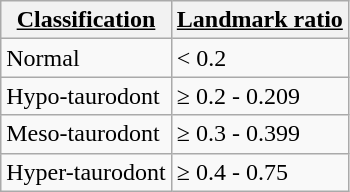<table class="wikitable">
<tr>
<th><u>Classification</u></th>
<th><u>Landmark ratio</u></th>
</tr>
<tr>
<td>Normal</td>
<td>< 0.2</td>
</tr>
<tr>
<td>Hypo-taurodont</td>
<td>≥ 0.2 - 0.209</td>
</tr>
<tr>
<td>Meso-taurodont</td>
<td>≥ 0.3 - 0.399</td>
</tr>
<tr>
<td>Hyper-taurodont</td>
<td>≥ 0.4 - 0.75</td>
</tr>
</table>
